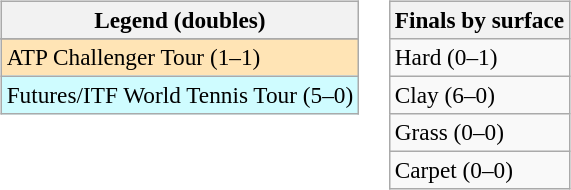<table>
<tr valign=top>
<td><br><table class=wikitable style=font-size:97%>
<tr>
<th>Legend (doubles)</th>
</tr>
<tr bgcolor=e5d1cb>
</tr>
<tr bgcolor=moccasin>
<td>ATP Challenger Tour (1–1)</td>
</tr>
<tr bgcolor=cffcff>
<td>Futures/ITF World Tennis Tour (5–0)</td>
</tr>
</table>
</td>
<td><br><table class=wikitable style=font-size:97%>
<tr>
<th>Finals by surface</th>
</tr>
<tr>
<td>Hard (0–1)</td>
</tr>
<tr>
<td>Clay (6–0)</td>
</tr>
<tr>
<td>Grass (0–0)</td>
</tr>
<tr>
<td>Carpet (0–0)</td>
</tr>
</table>
</td>
</tr>
</table>
